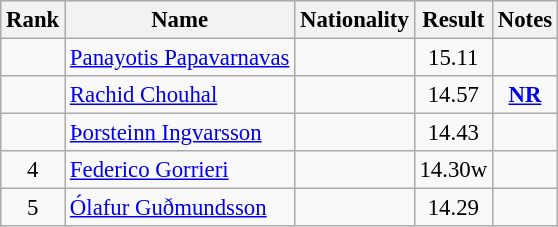<table class="wikitable sortable" style="text-align:center; font-size:95%">
<tr>
<th>Rank</th>
<th>Name</th>
<th>Nationality</th>
<th>Result</th>
<th>Notes</th>
</tr>
<tr>
<td></td>
<td align=left><a href='#'>Panayotis Papavarnavas</a></td>
<td align=left></td>
<td>15.11</td>
<td></td>
</tr>
<tr>
<td></td>
<td align=left><a href='#'>Rachid Chouhal</a></td>
<td align=left></td>
<td>14.57</td>
<td><strong><a href='#'>NR</a></strong></td>
</tr>
<tr>
<td></td>
<td align=left><a href='#'>Þorsteinn Ingvarsson</a></td>
<td align=left></td>
<td>14.43</td>
<td></td>
</tr>
<tr>
<td>4</td>
<td align=left><a href='#'>Federico Gorrieri</a></td>
<td align=left></td>
<td>14.30w</td>
<td></td>
</tr>
<tr>
<td>5</td>
<td align=left><a href='#'>Ólafur Guðmundsson</a></td>
<td align=left></td>
<td>14.29</td>
<td></td>
</tr>
</table>
